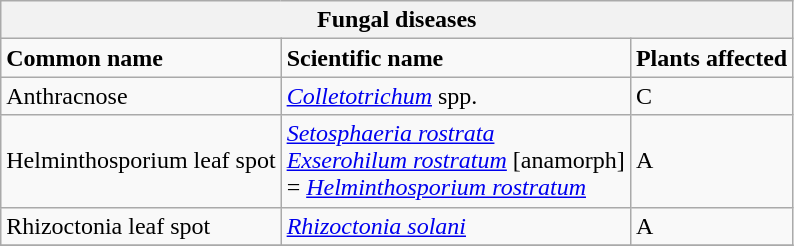<table class="wikitable" style="clear">
<tr>
<th colspan=3><strong>Fungal diseases</strong><br></th>
</tr>
<tr>
<td><strong>Common name</strong></td>
<td><strong>Scientific name</strong></td>
<td><strong>Plants affected</strong></td>
</tr>
<tr>
<td>Anthracnose</td>
<td><em><a href='#'>Colletotrichum</a></em> spp.</td>
<td>C</td>
</tr>
<tr>
<td>Helminthosporium leaf spot</td>
<td><em><a href='#'>Setosphaeria rostrata</a></em><br><em><a href='#'>Exserohilum rostratum</a></em> [anamorph] <br>= <em><a href='#'>Helminthosporium rostratum</a></em></td>
<td>A</td>
</tr>
<tr>
<td>Rhizoctonia leaf spot</td>
<td><em><a href='#'>Rhizoctonia solani</a></em></td>
<td>A</td>
</tr>
<tr>
</tr>
</table>
